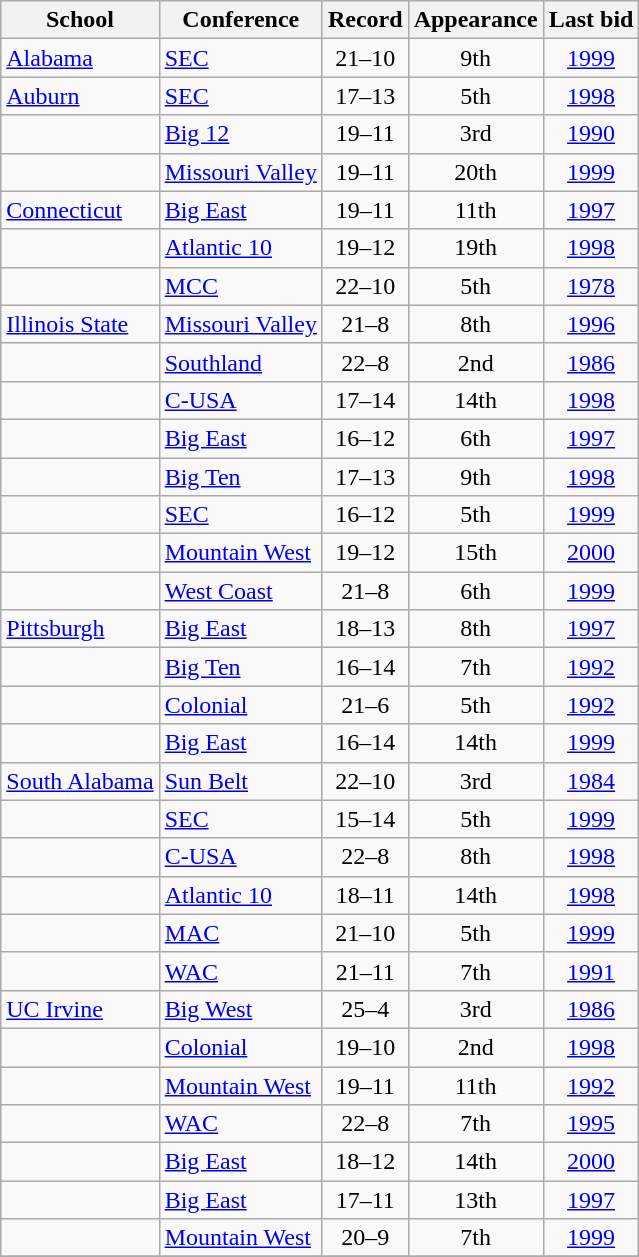<table class="wikitable sortable" style="text-align: center;">
<tr>
<th>School</th>
<th>Conference</th>
<th>Record</th>
<th>Appearance</th>
<th>Last bid</th>
</tr>
<tr>
<td align=left><a href='#'>Alabama</a></td>
<td align=left><a href='#'>SEC</a></td>
<td>21–10</td>
<td>9th</td>
<td><a href='#'>1999</a></td>
</tr>
<tr>
<td align=left><a href='#'>Auburn</a></td>
<td align=left><a href='#'>SEC</a></td>
<td>17–13</td>
<td>5th</td>
<td><a href='#'>1998</a></td>
</tr>
<tr>
<td align=left></td>
<td align=left><a href='#'>Big 12</a></td>
<td>19–11</td>
<td>3rd</td>
<td><a href='#'>1990</a></td>
</tr>
<tr>
<td align=left></td>
<td align=left><a href='#'>Missouri Valley</a></td>
<td>19–11</td>
<td>20th</td>
<td><a href='#'>1999</a></td>
</tr>
<tr>
<td align=left><a href='#'>Connecticut</a></td>
<td align=left><a href='#'>Big East</a></td>
<td>19–11</td>
<td>11th</td>
<td><a href='#'>1997</a></td>
</tr>
<tr>
<td align=left></td>
<td align=left><a href='#'>Atlantic 10</a></td>
<td>19–12</td>
<td>19th</td>
<td><a href='#'>1998</a></td>
</tr>
<tr>
<td align=left></td>
<td align=left><a href='#'>MCC</a></td>
<td>22–10</td>
<td>5th</td>
<td><a href='#'>1978</a></td>
</tr>
<tr>
<td align=left><a href='#'>Illinois State</a></td>
<td align=left><a href='#'>Missouri Valley</a></td>
<td>21–8</td>
<td>8th</td>
<td><a href='#'>1996</a></td>
</tr>
<tr>
<td align=left></td>
<td align=left><a href='#'>Southland</a></td>
<td>22–8</td>
<td>2nd</td>
<td><a href='#'>1986</a></td>
</tr>
<tr>
<td align=left></td>
<td align=left><a href='#'>C-USA</a></td>
<td>17–14</td>
<td>14th</td>
<td><a href='#'>1998</a></td>
</tr>
<tr>
<td align=left></td>
<td align=left><a href='#'>Big East</a></td>
<td>16–12</td>
<td>6th</td>
<td><a href='#'>1997</a></td>
</tr>
<tr>
<td align=left></td>
<td align=left><a href='#'>Big Ten</a></td>
<td>17–13</td>
<td>9th</td>
<td><a href='#'>1998</a></td>
</tr>
<tr>
<td align=left></td>
<td align=left><a href='#'>SEC</a></td>
<td>16–12</td>
<td>5th</td>
<td><a href='#'>1999</a></td>
</tr>
<tr>
<td align=left></td>
<td align=left><a href='#'>Mountain West</a></td>
<td>19–12</td>
<td>15th</td>
<td><a href='#'>2000</a></td>
</tr>
<tr>
<td align=left></td>
<td align=left><a href='#'>West Coast</a></td>
<td>21–8</td>
<td>6th</td>
<td><a href='#'>1999</a></td>
</tr>
<tr>
<td align=left><a href='#'>Pittsburgh</a></td>
<td align=left><a href='#'>Big East</a></td>
<td>18–13</td>
<td>8th</td>
<td><a href='#'>1997</a></td>
</tr>
<tr>
<td align=left></td>
<td align=left><a href='#'>Big Ten</a></td>
<td>16–14</td>
<td>7th</td>
<td><a href='#'>1992</a></td>
</tr>
<tr>
<td align=left></td>
<td align=left><a href='#'>Colonial</a></td>
<td>21–6</td>
<td>5th</td>
<td><a href='#'>1992</a></td>
</tr>
<tr>
<td align=left></td>
<td align=left><a href='#'>Big East</a></td>
<td>16–14</td>
<td>14th</td>
<td><a href='#'>1999</a></td>
</tr>
<tr>
<td align=left><a href='#'>South Alabama</a></td>
<td align=left><a href='#'>Sun Belt</a></td>
<td>22–10</td>
<td>3rd</td>
<td><a href='#'>1984</a></td>
</tr>
<tr>
<td align=left></td>
<td align=left><a href='#'>SEC</a></td>
<td>15–14</td>
<td>5th</td>
<td><a href='#'>1999</a></td>
</tr>
<tr>
<td align=left></td>
<td align=left><a href='#'>C-USA</a></td>
<td>22–8</td>
<td>8th</td>
<td><a href='#'>1998</a></td>
</tr>
<tr>
<td align=left></td>
<td align=left><a href='#'>Atlantic 10</a></td>
<td>18–11</td>
<td>14th</td>
<td><a href='#'>1998</a></td>
</tr>
<tr>
<td align=left></td>
<td align=left><a href='#'>MAC</a></td>
<td>21–10</td>
<td>5th</td>
<td><a href='#'>1999</a></td>
</tr>
<tr>
<td align=left></td>
<td align=left><a href='#'>WAC</a></td>
<td>21–11</td>
<td>7th</td>
<td><a href='#'>1991</a></td>
</tr>
<tr>
<td align=left><a href='#'>UC Irvine</a></td>
<td align=left><a href='#'>Big West</a></td>
<td>25–4</td>
<td>3rd</td>
<td><a href='#'>1986</a></td>
</tr>
<tr>
<td align=left></td>
<td align=left><a href='#'>Colonial</a></td>
<td>19–10</td>
<td>2nd</td>
<td><a href='#'>1998</a></td>
</tr>
<tr>
<td align=left></td>
<td align=left><a href='#'>Mountain West</a></td>
<td>19–11</td>
<td>11th</td>
<td><a href='#'>1992</a></td>
</tr>
<tr>
<td align=left></td>
<td align=left><a href='#'>WAC</a></td>
<td>22–8</td>
<td>7th</td>
<td><a href='#'>1995</a></td>
</tr>
<tr>
<td align=left></td>
<td align=left><a href='#'>Big East</a></td>
<td>18–12</td>
<td>14th</td>
<td><a href='#'>2000</a></td>
</tr>
<tr>
<td align=left></td>
<td align=left><a href='#'>Big East</a></td>
<td>17–11</td>
<td>13th</td>
<td><a href='#'>1997</a></td>
</tr>
<tr>
<td align=left></td>
<td align=left><a href='#'>Mountain West</a></td>
<td>20–9</td>
<td>7th</td>
<td><a href='#'>1999</a></td>
</tr>
<tr>
</tr>
</table>
